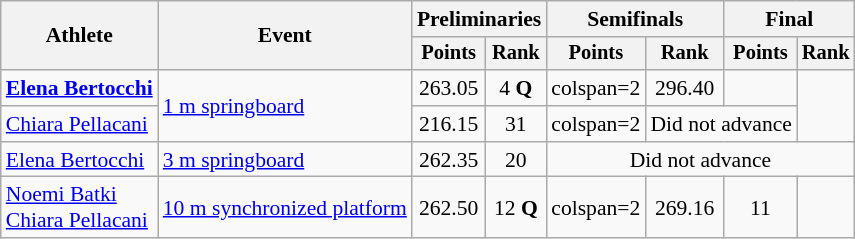<table class=wikitable style="font-size:90%;">
<tr>
<th rowspan="2">Athlete</th>
<th rowspan="2">Event</th>
<th colspan="2">Preliminaries</th>
<th colspan="2">Semifinals</th>
<th colspan="2">Final</th>
</tr>
<tr style="font-size:95%">
<th>Points</th>
<th>Rank</th>
<th>Points</th>
<th>Rank</th>
<th>Points</th>
<th>Rank</th>
</tr>
<tr align=center>
<td align=left><strong><a href='#'>Elena Bertocchi</a></strong></td>
<td align=left rowspan=2><a href='#'>1 m springboard</a></td>
<td>263.05</td>
<td>4 <strong>Q</strong></td>
<td>colspan=2 </td>
<td>296.40</td>
<td></td>
</tr>
<tr align=center>
<td align=left><a href='#'>Chiara Pellacani</a></td>
<td>216.15</td>
<td>31</td>
<td>colspan=2 </td>
<td colspan=2>Did not advance</td>
</tr>
<tr align=center>
<td align=left><a href='#'>Elena Bertocchi</a></td>
<td align=left><a href='#'>3 m springboard</a></td>
<td>262.35</td>
<td>20</td>
<td colspan=4>Did not advance</td>
</tr>
<tr align=center>
<td align=left><a href='#'>Noemi Batki</a><br><a href='#'>Chiara Pellacani</a></td>
<td align=left><a href='#'>10 m synchronized platform</a></td>
<td>262.50</td>
<td>12 <strong>Q</strong></td>
<td>colspan=2 </td>
<td>269.16</td>
<td>11</td>
</tr>
</table>
